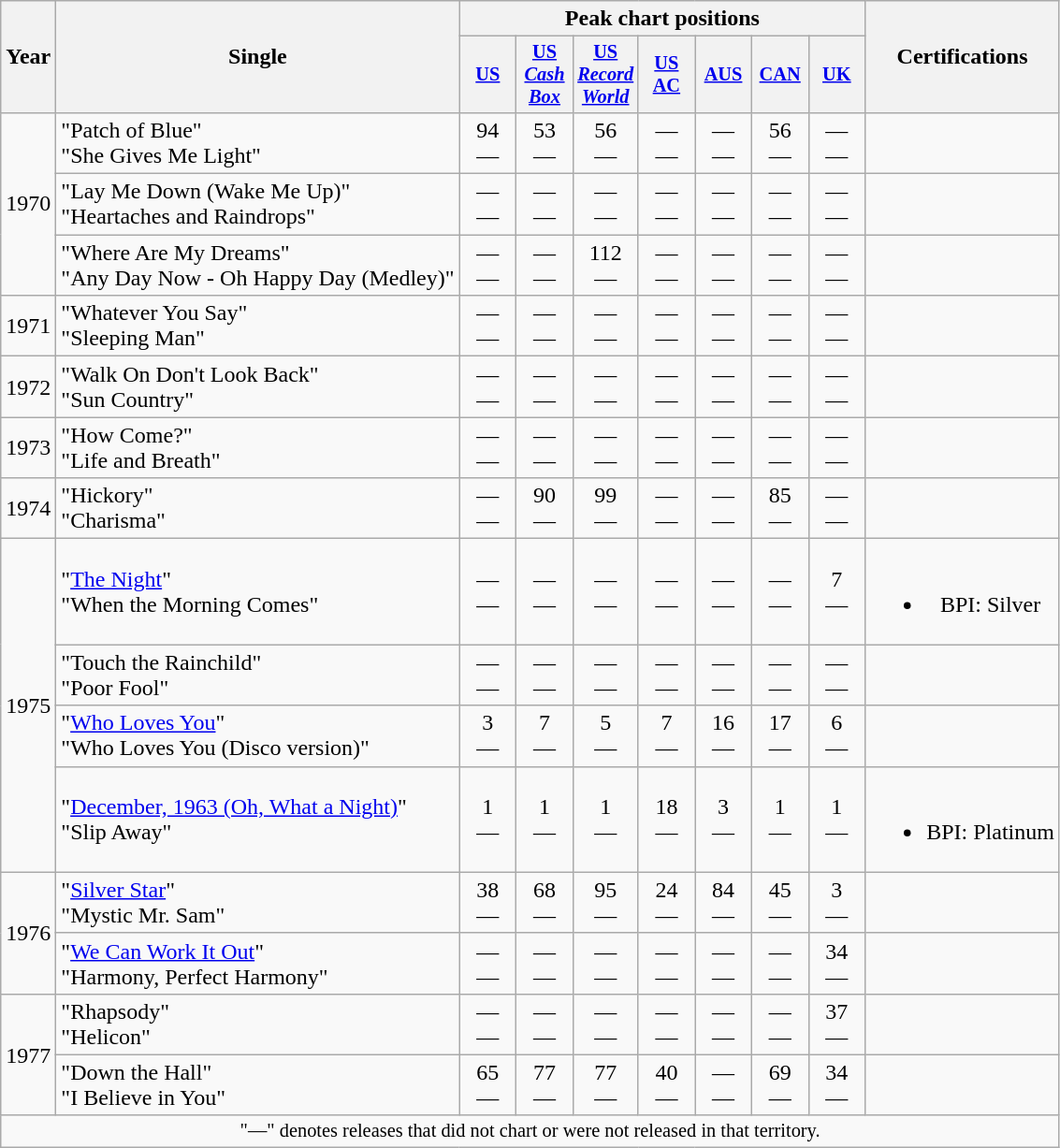<table class="wikitable" style="text-align:center;">
<tr>
<th style="text-align:center;" rowspan="2">Year</th>
<th style="text-align:center;" rowspan="2">Single</th>
<th style="text-align:center;" colspan="7">Peak chart positions</th>
<th scope="col" rowspan="2">Certifications</th>
</tr>
<tr>
<th scope=col style="width:2.5em;font-size:85%"><a href='#'>US</a><br></th>
<th scope=col style="width:2.5em;font-size:85%"><a href='#'>US <em>Cash Box</em></a><br></th>
<th scope=col style="width:2.5em;font-size:85%"><a href='#'>US <em>Record World</em></a><br></th>
<th scope=col style="width:2.5em;font-size:85%"><a href='#'>US AC</a><br></th>
<th scope=col style="width:2.5em;font-size:85%"><a href='#'>AUS</a><br></th>
<th scope=col style="width:2.5em;font-size:85%"><a href='#'>CAN</a><br></th>
<th scope=col style="width:2.5em;font-size:85%"><a href='#'>UK</a><br></th>
</tr>
<tr>
<td rowspan="3">1970</td>
<td style="text-align:left;">"Patch of Blue"<br>"She Gives Me Light"</td>
<td>94<br>—</td>
<td>53<br>—</td>
<td>56<br>—</td>
<td>—<br>—</td>
<td>—<br>—</td>
<td>56<br>—</td>
<td>—<br>—</td>
<td></td>
</tr>
<tr>
<td style="text-align:left;">"Lay Me Down (Wake Me Up)"<br>"Heartaches and Raindrops"</td>
<td>—<br>—</td>
<td>—<br>—</td>
<td>—<br>—</td>
<td>—<br>—</td>
<td>—<br>—</td>
<td>—<br>—</td>
<td>—<br>—</td>
<td></td>
</tr>
<tr>
<td style="text-align:left;">"Where Are My Dreams"<br>"Any Day Now - Oh Happy Day (Medley)"</td>
<td>—<br>—</td>
<td>—<br>—</td>
<td>112<br>—</td>
<td>—<br>—</td>
<td>—<br>—</td>
<td>—<br>—</td>
<td>—<br>—</td>
<td></td>
</tr>
<tr>
<td>1971</td>
<td style="text-align:left;">"Whatever You Say"<br>"Sleeping Man"</td>
<td>—<br>—</td>
<td>—<br>—</td>
<td>—<br>—</td>
<td>—<br>—</td>
<td>—<br>—</td>
<td>—<br>—</td>
<td>—<br>—</td>
<td></td>
</tr>
<tr>
<td>1972</td>
<td style="text-align:left;">"Walk On Don't Look Back"<br>"Sun Country"</td>
<td>—<br>—</td>
<td>—<br>—</td>
<td>—<br>—</td>
<td>—<br>—</td>
<td>—<br>—</td>
<td>—<br>—</td>
<td>—<br>—</td>
<td></td>
</tr>
<tr>
<td>1973</td>
<td style="text-align:left;">"How Come?"<br>"Life and Breath"</td>
<td>—<br>—</td>
<td>—<br>—</td>
<td>—<br>—</td>
<td>—<br>—</td>
<td>—<br>—</td>
<td>—<br>—</td>
<td>—<br>—</td>
<td></td>
</tr>
<tr>
<td>1974</td>
<td style="text-align:left;">"Hickory"<br>"Charisma"</td>
<td>—<br>—</td>
<td>90<br>—</td>
<td>99<br>—</td>
<td>—<br>—</td>
<td>—<br>—</td>
<td>85<br>—</td>
<td>—<br>—</td>
<td></td>
</tr>
<tr>
<td rowspan="4">1975</td>
<td style="text-align:left;">"<a href='#'>The Night</a>"<br>"When the Morning Comes"</td>
<td>—<br>—</td>
<td>—<br>—</td>
<td>—<br>—</td>
<td>—<br>—</td>
<td>—<br>—</td>
<td>—<br>—</td>
<td>7<br>—</td>
<td><br><ul><li>BPI: Silver</li></ul></td>
</tr>
<tr>
<td style="text-align:left;">"Touch the Rainchild"<br>"Poor Fool"</td>
<td>—<br>—</td>
<td>—<br>—</td>
<td>—<br>—</td>
<td>—<br>—</td>
<td>—<br>—</td>
<td>—<br>—</td>
<td>—<br>—</td>
<td></td>
</tr>
<tr>
<td style="text-align:left;">"<a href='#'>Who Loves You</a>"<br>"Who Loves You (Disco version)"</td>
<td>3<br>—</td>
<td>7<br>—</td>
<td>5<br>—</td>
<td>7<br>—</td>
<td>16<br>—</td>
<td>17<br>—</td>
<td>6<br>—</td>
<td></td>
</tr>
<tr>
<td style="text-align:left;">"<a href='#'>December, 1963 (Oh, What a Night)</a>"<br>"Slip Away"</td>
<td>1<br>—</td>
<td>1<br>—</td>
<td>1<br>—</td>
<td>18<br>—</td>
<td>3<br>—</td>
<td>1<br>—</td>
<td>1<br>—</td>
<td><br><ul><li>BPI: Platinum</li></ul></td>
</tr>
<tr>
<td rowspan="2">1976</td>
<td style="text-align:left;">"<a href='#'>Silver Star</a>"<br>"Mystic Mr. Sam"</td>
<td>38<br>—</td>
<td>68<br>—</td>
<td>95<br>—</td>
<td>24<br>—</td>
<td>84<br>—</td>
<td>45<br>—</td>
<td>3<br>—</td>
<td></td>
</tr>
<tr>
<td style="text-align:left;">"<a href='#'>We Can Work It Out</a>"<br>"Harmony, Perfect Harmony"</td>
<td>—<br>—</td>
<td>—<br>—</td>
<td>—<br>—</td>
<td>—<br>—</td>
<td>—<br>—</td>
<td>—<br>—</td>
<td>34<br>—</td>
<td></td>
</tr>
<tr>
<td rowspan="2">1977</td>
<td style="text-align:left;">"Rhapsody"<br>"Helicon"</td>
<td>—<br>—</td>
<td>—<br>—</td>
<td>—<br>—</td>
<td>—<br>—</td>
<td>—<br>—</td>
<td>—<br>—</td>
<td>37<br>—</td>
<td></td>
</tr>
<tr>
<td style="text-align:left;">"Down the Hall"<br>"I Believe in You"</td>
<td>65<br>—</td>
<td>77<br>—</td>
<td>77<br>—</td>
<td>40<br>—</td>
<td>—<br>—</td>
<td>69<br>—</td>
<td>34<br>—</td>
<td></td>
</tr>
<tr>
<td colspan="11" style="text-align:center; font-size:85%">"—" denotes releases that did not chart or were not released in that territory.</td>
</tr>
</table>
